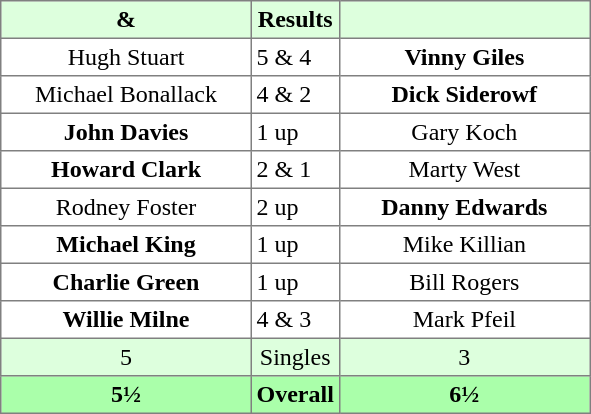<table border="1" cellpadding="3" style="border-collapse: collapse; text-align:center;">
<tr style="background:#ddffdd;">
<th width=160> & </th>
<th>Results</th>
<th width=160></th>
</tr>
<tr>
<td>Hugh Stuart</td>
<td align=left> 5 & 4</td>
<td><strong>Vinny Giles</strong></td>
</tr>
<tr>
<td>Michael Bonallack</td>
<td align=left> 4 & 2</td>
<td><strong>Dick Siderowf</strong></td>
</tr>
<tr>
<td><strong>John Davies</strong></td>
<td align=left> 1 up</td>
<td>Gary Koch</td>
</tr>
<tr>
<td><strong>Howard Clark</strong></td>
<td align=left> 2 & 1</td>
<td>Marty West</td>
</tr>
<tr>
<td>Rodney Foster</td>
<td align=left> 2 up</td>
<td><strong>Danny Edwards</strong></td>
</tr>
<tr>
<td><strong>Michael King</strong></td>
<td align=left> 1 up</td>
<td>Mike Killian</td>
</tr>
<tr>
<td><strong>Charlie Green</strong></td>
<td align=left> 1 up</td>
<td>Bill Rogers</td>
</tr>
<tr>
<td><strong>Willie Milne</strong></td>
<td align=left> 4 & 3</td>
<td>Mark Pfeil</td>
</tr>
<tr style="background:#ddffdd;">
<td>5</td>
<td>Singles</td>
<td>3</td>
</tr>
<tr style="background:#aaffaa;">
<th>5½</th>
<th>Overall</th>
<th>6½</th>
</tr>
</table>
